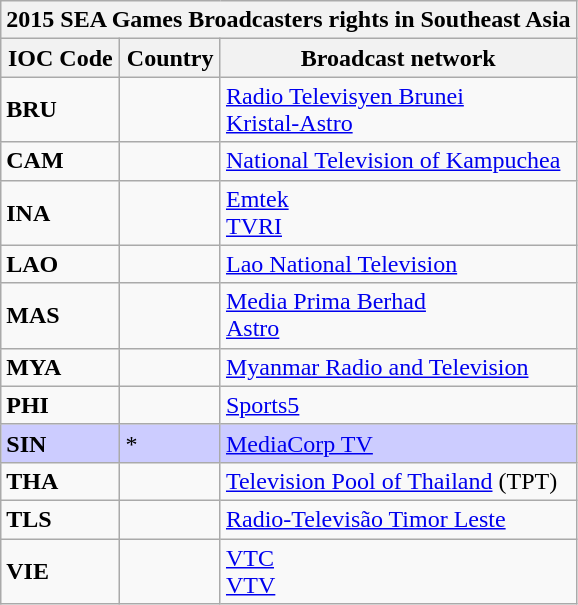<table class="wikitable" style="font-size:100%; text-align:left;">
<tr>
<th colspan=6>2015 SEA Games Broadcasters rights in Southeast Asia</th>
</tr>
<tr>
<th>IOC Code</th>
<th>Country</th>
<th>Broadcast network</th>
</tr>
<tr>
<td align=left><strong>BRU</strong></td>
<td align=left></td>
<td><a href='#'>Radio Televisyen Brunei</a><br><a href='#'>Kristal-Astro</a></td>
</tr>
<tr>
<td align=left><strong>CAM</strong></td>
<td align=left></td>
<td><a href='#'>National Television of Kampuchea</a></td>
</tr>
<tr>
<td align=left><strong>INA</strong></td>
<td align=left></td>
<td><a href='#'>Emtek</a><br><a href='#'>TVRI</a></td>
</tr>
<tr>
<td align=left><strong>LAO</strong></td>
<td align=left></td>
<td><a href='#'>Lao National Television</a></td>
</tr>
<tr>
<td align=left><strong>MAS</strong></td>
<td align=left></td>
<td><a href='#'>Media Prima Berhad</a><br><a href='#'>Astro</a></td>
</tr>
<tr>
<td align=left><strong>MYA</strong></td>
<td align=left></td>
<td><a href='#'>Myanmar Radio and Television</a></td>
</tr>
<tr>
<td align=left><strong>PHI</strong></td>
<td align=left></td>
<td><a href='#'>Sports5</a></td>
</tr>
<tr style="background:#ccf;">
<td align=left><strong>SIN</strong></td>
<td align=left>*</td>
<td><a href='#'>MediaCorp TV</a></td>
</tr>
<tr>
<td align=left><strong>THA</strong></td>
<td align=left></td>
<td><a href='#'>Television Pool of Thailand</a> (TPT)</td>
</tr>
<tr>
<td align=left><strong>TLS</strong></td>
<td align=left></td>
<td><a href='#'>Radio-Televisão Timor Leste</a></td>
</tr>
<tr>
<td align=left><strong>VIE</strong></td>
<td align=left></td>
<td><a href='#'>VTC</a><br><a href='#'>VTV</a></td>
</tr>
</table>
